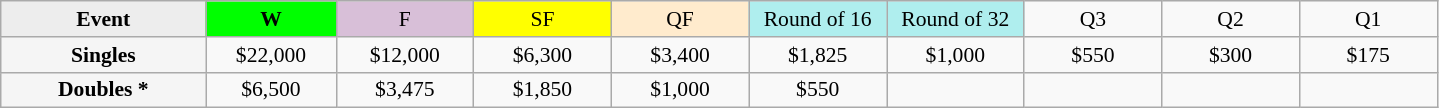<table class=wikitable style=font-size:90%;text-align:center>
<tr>
<td style="width:130px; background:#ededed;"><strong>Event</strong></td>
<td style="width:80px; background:lime;"><strong>W</strong></td>
<td style="width:85px; background:thistle;">F</td>
<td style="width:85px; background:#ff0;">SF</td>
<td style="width:85px; background:#ffebcd;">QF</td>
<td style="width:85px; background:#afeeee;">Round of 16</td>
<td style="width:85px; background:#afeeee;">Round of 32</td>
<td width=85>Q3</td>
<td width=85>Q2</td>
<td width=85>Q1</td>
</tr>
<tr>
<td style="background:#f5f5f5;"><strong>Singles</strong></td>
<td>$22,000</td>
<td>$12,000</td>
<td>$6,300</td>
<td>$3,400</td>
<td>$1,825</td>
<td>$1,000</td>
<td>$550</td>
<td>$300</td>
<td>$175</td>
</tr>
<tr>
<td style="background:#f5f5f5;"><strong>Doubles *</strong></td>
<td>$6,500</td>
<td>$3,475</td>
<td>$1,850</td>
<td>$1,000</td>
<td>$550</td>
<td></td>
<td></td>
<td></td>
<td></td>
</tr>
</table>
